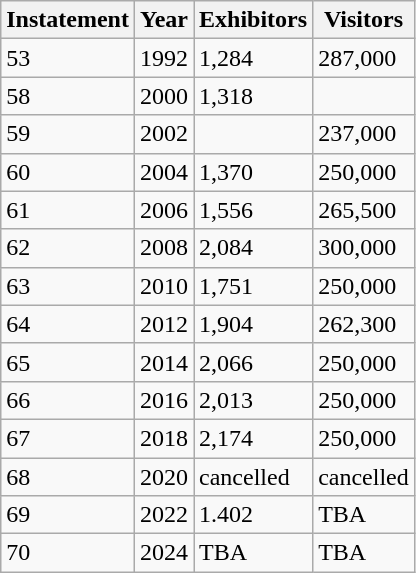<table class="wikitable sortable">
<tr>
<th>Instatement</th>
<th>Year</th>
<th>Exhibitors</th>
<th>Visitors</th>
</tr>
<tr>
<td>53</td>
<td>1992</td>
<td>1,284</td>
<td>287,000</td>
</tr>
<tr>
<td>58</td>
<td>2000</td>
<td>1,318</td>
<td></td>
</tr>
<tr>
<td>59</td>
<td>2002</td>
<td></td>
<td>237,000</td>
</tr>
<tr>
<td>60</td>
<td>2004</td>
<td>1,370</td>
<td>250,000</td>
</tr>
<tr>
<td>61</td>
<td>2006</td>
<td>1,556</td>
<td>265,500</td>
</tr>
<tr>
<td>62</td>
<td>2008</td>
<td>2,084</td>
<td>300,000</td>
</tr>
<tr>
<td>63</td>
<td>2010</td>
<td>1,751</td>
<td>250,000</td>
</tr>
<tr>
<td>64</td>
<td>2012</td>
<td>1,904</td>
<td>262,300</td>
</tr>
<tr>
<td>65</td>
<td>2014</td>
<td>2,066</td>
<td>250,000</td>
</tr>
<tr>
<td>66</td>
<td>2016</td>
<td>2,013</td>
<td>250,000</td>
</tr>
<tr>
<td>67</td>
<td>2018</td>
<td>2,174</td>
<td>250,000</td>
</tr>
<tr>
<td>68</td>
<td>2020</td>
<td>cancelled</td>
<td>cancelled</td>
</tr>
<tr>
<td>69</td>
<td>2022</td>
<td>1.402</td>
<td>TBA</td>
</tr>
<tr>
<td>70</td>
<td>2024</td>
<td>TBA</td>
<td>TBA</td>
</tr>
</table>
